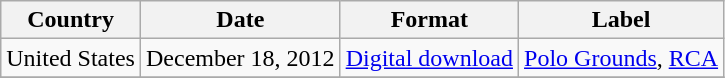<table class="wikitable">
<tr>
<th>Country</th>
<th>Date</th>
<th>Format</th>
<th>Label</th>
</tr>
<tr>
<td>United States</td>
<td>December 18, 2012</td>
<td><a href='#'>Digital download</a></td>
<td><a href='#'>Polo Grounds</a>, <a href='#'>RCA</a></td>
</tr>
<tr>
</tr>
</table>
